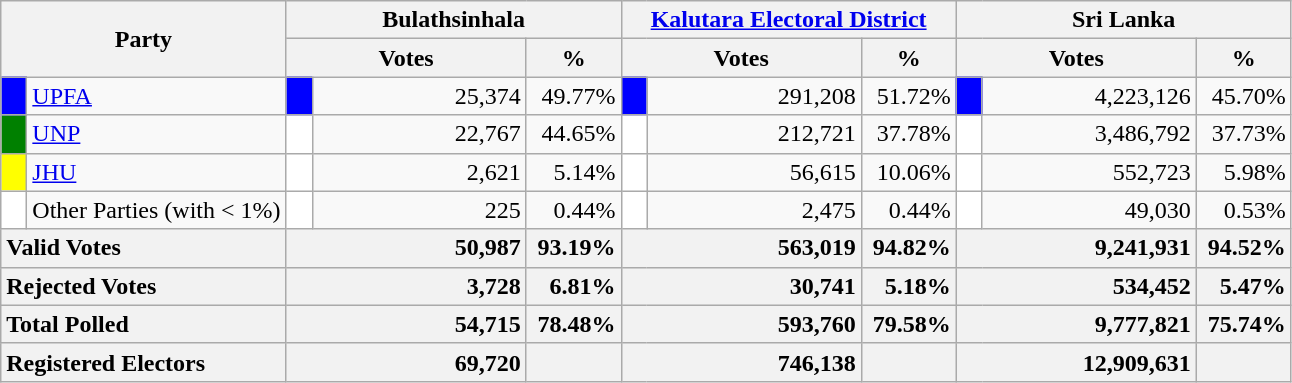<table class="wikitable">
<tr>
<th colspan="2" width="144px"rowspan="2">Party</th>
<th colspan="3" width="216px">Bulathsinhala</th>
<th colspan="3" width="216px"><a href='#'>Kalutara Electoral District</a></th>
<th colspan="3" width="216px">Sri Lanka</th>
</tr>
<tr>
<th colspan="2" width="144px">Votes</th>
<th>%</th>
<th colspan="2" width="144px">Votes</th>
<th>%</th>
<th colspan="2" width="144px">Votes</th>
<th>%</th>
</tr>
<tr>
<td style="background-color:blue;" width="10px"></td>
<td style="text-align:left;"><a href='#'>UPFA</a></td>
<td style="background-color:blue;" width="10px"></td>
<td style="text-align:right;">25,374</td>
<td style="text-align:right;">49.77%</td>
<td style="background-color:blue;" width="10px"></td>
<td style="text-align:right;">291,208</td>
<td style="text-align:right;">51.72%</td>
<td style="background-color:blue;" width="10px"></td>
<td style="text-align:right;">4,223,126</td>
<td style="text-align:right;">45.70%</td>
</tr>
<tr>
<td style="background-color:green;" width="10px"></td>
<td style="text-align:left;"><a href='#'>UNP</a></td>
<td style="background-color:white;" width="10px"></td>
<td style="text-align:right;">22,767</td>
<td style="text-align:right;">44.65%</td>
<td style="background-color:white;" width="10px"></td>
<td style="text-align:right;">212,721</td>
<td style="text-align:right;">37.78%</td>
<td style="background-color:white;" width="10px"></td>
<td style="text-align:right;">3,486,792</td>
<td style="text-align:right;">37.73%</td>
</tr>
<tr>
<td style="background-color:yellow;" width="10px"></td>
<td style="text-align:left;"><a href='#'>JHU</a></td>
<td style="background-color:white;" width="10px"></td>
<td style="text-align:right;">2,621</td>
<td style="text-align:right;">5.14%</td>
<td style="background-color:white;" width="10px"></td>
<td style="text-align:right;">56,615</td>
<td style="text-align:right;">10.06%</td>
<td style="background-color:white;" width="10px"></td>
<td style="text-align:right;">552,723</td>
<td style="text-align:right;">5.98%</td>
</tr>
<tr>
<td style="background-color:white;" width="10px"></td>
<td style="text-align:left;">Other Parties (with < 1%)</td>
<td style="background-color:white;" width="10px"></td>
<td style="text-align:right;">225</td>
<td style="text-align:right;">0.44%</td>
<td style="background-color:white;" width="10px"></td>
<td style="text-align:right;">2,475</td>
<td style="text-align:right;">0.44%</td>
<td style="background-color:white;" width="10px"></td>
<td style="text-align:right;">49,030</td>
<td style="text-align:right;">0.53%</td>
</tr>
<tr>
<th colspan="2" width="144px"style="text-align:left;">Valid Votes</th>
<th style="text-align:right;"colspan="2" width="144px">50,987</th>
<th style="text-align:right;">93.19%</th>
<th style="text-align:right;"colspan="2" width="144px">563,019</th>
<th style="text-align:right;">94.82%</th>
<th style="text-align:right;"colspan="2" width="144px">9,241,931</th>
<th style="text-align:right;">94.52%</th>
</tr>
<tr>
<th colspan="2" width="144px"style="text-align:left;">Rejected Votes</th>
<th style="text-align:right;"colspan="2" width="144px">3,728</th>
<th style="text-align:right;">6.81%</th>
<th style="text-align:right;"colspan="2" width="144px">30,741</th>
<th style="text-align:right;">5.18%</th>
<th style="text-align:right;"colspan="2" width="144px">534,452</th>
<th style="text-align:right;">5.47%</th>
</tr>
<tr>
<th colspan="2" width="144px"style="text-align:left;">Total Polled</th>
<th style="text-align:right;"colspan="2" width="144px">54,715</th>
<th style="text-align:right;">78.48%</th>
<th style="text-align:right;"colspan="2" width="144px">593,760</th>
<th style="text-align:right;">79.58%</th>
<th style="text-align:right;"colspan="2" width="144px">9,777,821</th>
<th style="text-align:right;">75.74%</th>
</tr>
<tr>
<th colspan="2" width="144px"style="text-align:left;">Registered Electors</th>
<th style="text-align:right;"colspan="2" width="144px">69,720</th>
<th></th>
<th style="text-align:right;"colspan="2" width="144px">746,138</th>
<th></th>
<th style="text-align:right;"colspan="2" width="144px">12,909,631</th>
<th></th>
</tr>
</table>
